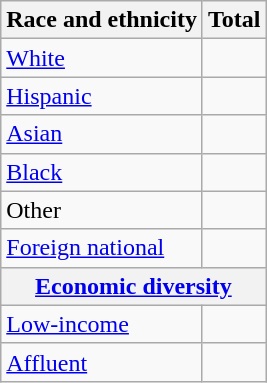<table class="wikitable floatright sortable collapsible"; text-align:right; font-size:80%;">
<tr>
<th>Race and ethnicity</th>
<th colspan="2" data-sort-type=number>Total</th>
</tr>
<tr>
<td><a href='#'>White</a></td>
<td align=right></td>
</tr>
<tr>
<td><a href='#'>Hispanic</a></td>
<td align=right></td>
</tr>
<tr>
<td><a href='#'>Asian</a></td>
<td align=right></td>
</tr>
<tr>
<td><a href='#'>Black</a></td>
<td align=right></td>
</tr>
<tr>
<td>Other</td>
<td align=right></td>
</tr>
<tr>
<td><a href='#'>Foreign national</a></td>
<td align=right></td>
</tr>
<tr>
<th colspan="4" data-sort-type=number><a href='#'>Economic diversity</a></th>
</tr>
<tr>
<td><a href='#'>Low-income</a></td>
<td align=right></td>
</tr>
<tr>
<td><a href='#'>Affluent</a></td>
<td align=right></td>
</tr>
</table>
